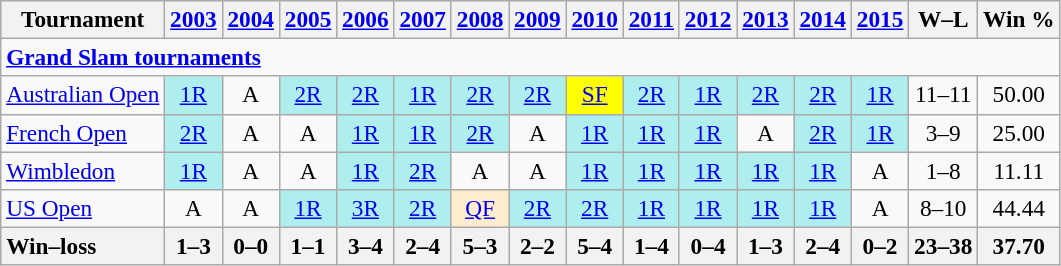<table class=wikitable style=text-align:center;font-size:97%>
<tr>
<th>Tournament</th>
<th><a href='#'>2003</a></th>
<th><a href='#'>2004</a></th>
<th><a href='#'>2005</a></th>
<th><a href='#'>2006</a></th>
<th><a href='#'>2007</a></th>
<th><a href='#'>2008</a></th>
<th><a href='#'>2009</a></th>
<th><a href='#'>2010</a></th>
<th><a href='#'>2011</a></th>
<th><a href='#'>2012</a></th>
<th><a href='#'>2013</a></th>
<th><a href='#'>2014</a></th>
<th><a href='#'>2015</a></th>
<th>W–L</th>
<th>Win %</th>
</tr>
<tr>
<td colspan=20 align=left><strong><a href='#'>Grand Slam tournaments</a></strong></td>
</tr>
<tr>
<td align=left><a href='#'>Australian Open</a></td>
<td bgcolor=afeeee><a href='#'>1R</a></td>
<td>A</td>
<td bgcolor=afeeee><a href='#'>2R</a></td>
<td bgcolor=afeeee><a href='#'>2R</a></td>
<td bgcolor=afeeee><a href='#'>1R</a></td>
<td bgcolor=afeeee><a href='#'>2R</a></td>
<td bgcolor=afeeee><a href='#'>2R</a></td>
<td bgcolor=yellow><a href='#'>SF</a></td>
<td bgcolor=afeeee><a href='#'>2R</a></td>
<td bgcolor=afeeee><a href='#'>1R</a></td>
<td bgcolor=afeeee><a href='#'>2R</a></td>
<td bgcolor=afeeee><a href='#'>2R</a></td>
<td bgcolor=afeeee><a href='#'>1R</a></td>
<td>11–11</td>
<td>50.00</td>
</tr>
<tr>
<td align=left><a href='#'>French Open</a></td>
<td bgcolor=afeeee><a href='#'>2R</a></td>
<td>A</td>
<td>A</td>
<td bgcolor=afeeee><a href='#'>1R</a></td>
<td bgcolor=afeeee><a href='#'>1R</a></td>
<td bgcolor=afeeee><a href='#'>2R</a></td>
<td>A</td>
<td bgcolor=afeeee><a href='#'>1R</a></td>
<td bgcolor=afeeee><a href='#'>1R</a></td>
<td bgcolor=afeeee><a href='#'>1R</a></td>
<td>A</td>
<td bgcolor=afeeee><a href='#'>2R</a></td>
<td bgcolor=afeeee><a href='#'>1R</a></td>
<td>3–9</td>
<td>25.00</td>
</tr>
<tr>
<td align=left><a href='#'>Wimbledon</a></td>
<td bgcolor=afeeee><a href='#'>1R</a></td>
<td>A</td>
<td>A</td>
<td bgcolor=afeeee><a href='#'>1R</a></td>
<td bgcolor=afeeee><a href='#'>2R</a></td>
<td>A</td>
<td>A</td>
<td bgcolor=afeeee><a href='#'>1R</a></td>
<td bgcolor=afeeee><a href='#'>1R</a></td>
<td bgcolor=afeeee><a href='#'>1R</a></td>
<td bgcolor=afeeee><a href='#'>1R</a></td>
<td bgcolor=afeeee><a href='#'>1R</a></td>
<td>A</td>
<td>1–8</td>
<td>11.11</td>
</tr>
<tr>
<td align=left><a href='#'>US Open</a></td>
<td>A</td>
<td>A</td>
<td bgcolor=afeeee><a href='#'>1R</a></td>
<td bgcolor=afeeee><a href='#'>3R</a></td>
<td bgcolor=afeeee><a href='#'>2R</a></td>
<td bgcolor=ffebcd><a href='#'>QF</a></td>
<td bgcolor=afeeee><a href='#'>2R</a></td>
<td bgcolor=afeeee><a href='#'>2R</a></td>
<td bgcolor=afeeee><a href='#'>1R</a></td>
<td bgcolor=afeeee><a href='#'>1R</a></td>
<td bgcolor=afeeee><a href='#'>1R</a></td>
<td bgcolor=afeeee><a href='#'>1R</a></td>
<td>A</td>
<td>8–10</td>
<td>44.44</td>
</tr>
<tr>
<th style=text-align:left>Win–loss</th>
<th>1–3</th>
<th>0–0</th>
<th>1–1</th>
<th>3–4</th>
<th>2–4</th>
<th>5–3</th>
<th>2–2</th>
<th>5–4</th>
<th>1–4</th>
<th>0–4</th>
<th>1–3</th>
<th>2–4</th>
<th>0–2</th>
<th>23–38</th>
<th>37.70</th>
</tr>
</table>
